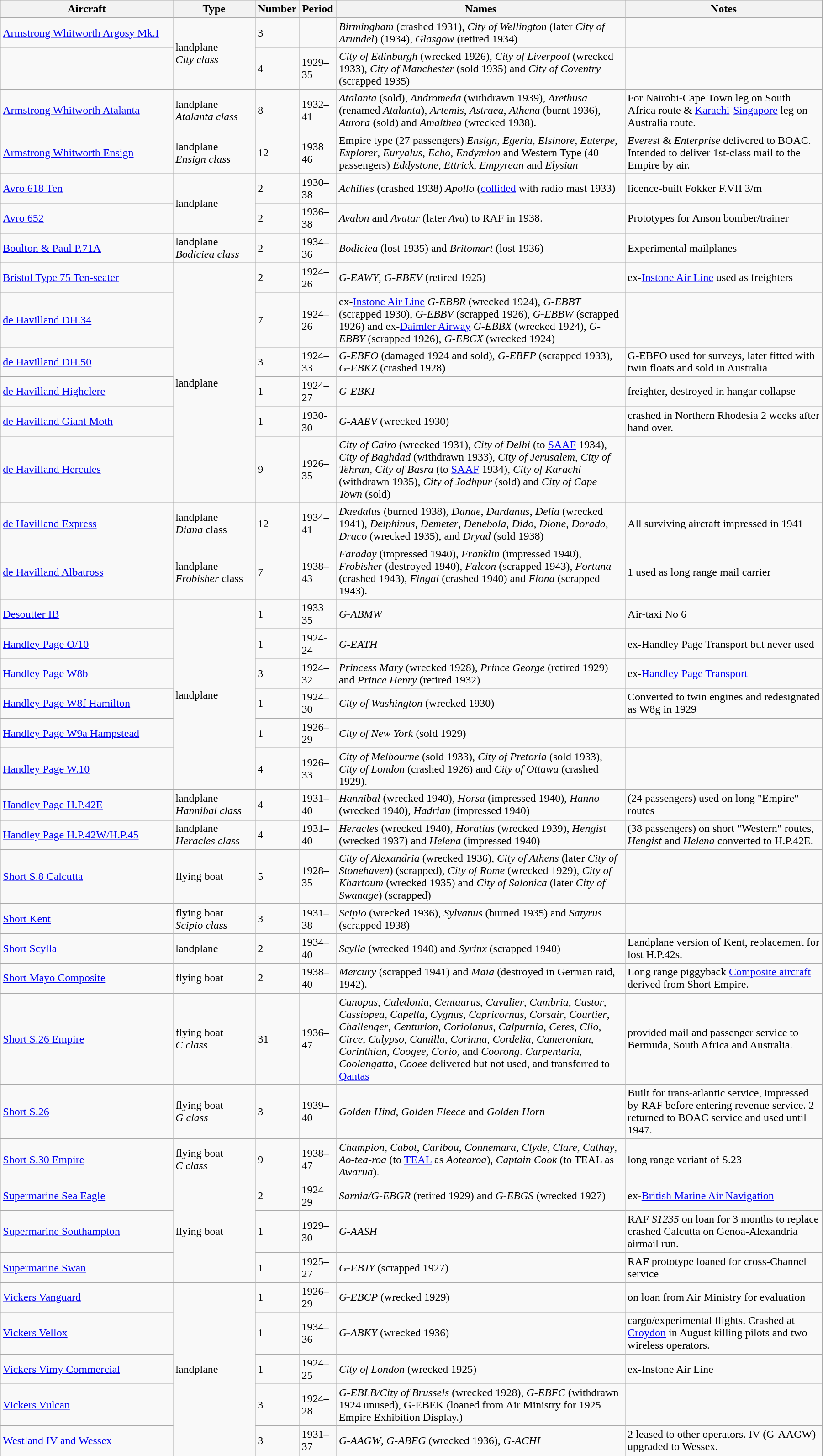<table class="wikitable sortable" style="width:95%;">
<tr>
<th width="21%">Aircraft</th>
<th width="10%">Type</th>
<th>Number</th>
<th>Period</th>
<th>Names</th>
<th width="24%">Notes</th>
</tr>
<tr>
<td><a href='#'>Armstrong Whitworth Argosy Mk.I</a></td>
<td rowspan="2">landplane<br><em>City class</em></td>
<td>3</td>
<td></td>
<td><em>Birmingham</em> (crashed 1931), <em>City of Wellington</em> (later <em>City of Arundel</em>) (1934), <em>Glasgow</em> (retired 1934)</td>
<td></td>
</tr>
<tr>
<td></td>
<td>4</td>
<td>1929–35</td>
<td><em>City of Edinburgh</em> (wrecked 1926), <em>City of Liverpool</em> (wrecked 1933), <em>City of Manchester</em> (sold 1935) and <em>City of Coventry</em> (scrapped 1935)</td>
<td></td>
</tr>
<tr>
<td><a href='#'>Armstrong Whitworth Atalanta</a></td>
<td>landplane<br><em>Atalanta class</em></td>
<td>8</td>
<td>1932–41</td>
<td><em>Atalanta</em> (sold), <em>Andromeda</em> (withdrawn 1939), <em>Arethusa</em> (renamed <em>Atalanta</em>), <em>Artemis</em>, <em>Astraea</em>, <em>Athena</em> (burnt 1936), <em>Aurora</em> (sold) and  <em>Amalthea</em> (wrecked 1938).</td>
<td>For Nairobi-Cape Town leg on South Africa route & <a href='#'>Karachi</a>-<a href='#'>Singapore</a> leg on Australia route.</td>
</tr>
<tr>
<td><a href='#'>Armstrong Whitworth Ensign</a></td>
<td>landplane<br><em>Ensign class</em></td>
<td>12</td>
<td>1938–46</td>
<td>Empire type (27 passengers) <em>Ensign</em>, <em>Egeria</em>, <em>Elsinore</em>, <em>Euterpe</em>, <em>Explorer</em>, <em>Euryalus</em>, <em>Echo</em>, <em>Endymion</em> and Western Type (40 passengers) <em>Eddystone</em>, <em>Ettrick</em>, <em>Empyrean</em> and <em>Elysian</em></td>
<td><em>Everest</em> & <em>Enterprise</em> delivered to BOAC. Intended to deliver 1st-class mail to the Empire by air.</td>
</tr>
<tr>
<td><a href='#'>Avro 618 Ten</a></td>
<td rowspan="2">landplane</td>
<td>2</td>
<td>1930–38</td>
<td><em>Achilles</em> (crashed 1938) <em>Apollo</em> (<a href='#'>collided</a> with radio mast 1933)</td>
<td>licence-built Fokker F.VII 3/m</td>
</tr>
<tr>
<td><a href='#'>Avro 652</a></td>
<td>2</td>
<td>1936–38</td>
<td><em>Avalon</em> and <em>Avatar</em> (later <em>Ava</em>) to RAF in 1938.</td>
<td>Prototypes for Anson bomber/trainer</td>
</tr>
<tr>
<td><a href='#'>Boulton & Paul P.71A</a></td>
<td>landplane<br><em>Bodiciea class</em></td>
<td>2</td>
<td>1934–36</td>
<td><em>Bodiciea</em> (lost 1935) and <em>Britomart</em> (lost 1936)</td>
<td>Experimental mailplanes</td>
</tr>
<tr>
<td><a href='#'>Bristol Type 75 Ten-seater</a></td>
<td rowspan="6">landplane</td>
<td>2</td>
<td>1924–26</td>
<td><em>G-EAWY</em>, <em>G-EBEV</em> (retired 1925)</td>
<td>ex-<a href='#'>Instone Air Line</a> used as freighters</td>
</tr>
<tr>
<td><a href='#'>de Havilland DH.34</a></td>
<td>7</td>
<td>1924–26</td>
<td>ex-<a href='#'>Instone Air Line</a> <em>G-EBBR</em> (wrecked 1924), <em>G-EBBT</em> (scrapped 1930), <em>G-EBBV</em> (scrapped 1926), <em>G-EBBW</em> (scrapped 1926) and ex-<a href='#'>Daimler Airway</a> <em>G-EBBX</em> (wrecked 1924), <em>G-EBBY</em> (scrapped 1926), <em>G-EBCX</em> (wrecked 1924)</td>
<td></td>
</tr>
<tr>
<td><a href='#'>de Havilland DH.50</a></td>
<td>3</td>
<td>1924–33</td>
<td><em>G-EBFO</em> (damaged 1924 and sold), <em>G-EBFP</em> (scrapped 1933), <em>G-EBKZ</em> (crashed 1928)</td>
<td>G-EBFO used for surveys, later fitted with twin floats and sold in Australia</td>
</tr>
<tr>
<td><a href='#'>de Havilland Highclere</a></td>
<td>1</td>
<td>1924–27</td>
<td><em>G-EBKI</em></td>
<td>freighter, destroyed in hangar collapse</td>
</tr>
<tr>
<td><a href='#'>de Havilland Giant Moth</a></td>
<td>1</td>
<td>1930-30</td>
<td><em>G-AAEV</em> (wrecked 1930)</td>
<td>crashed in Northern Rhodesia 2 weeks after hand over.</td>
</tr>
<tr>
<td><a href='#'>de Havilland Hercules</a></td>
<td>9</td>
<td>1926–35</td>
<td><em>City of Cairo</em> (wrecked 1931), <em>City of Delhi</em> (to <a href='#'>SAAF</a> 1934), <em>City of Baghdad</em> (withdrawn 1933), <em>City of Jerusalem</em>, <em>City of Tehran</em>, <em>City of Basra</em> (to <a href='#'>SAAF</a> 1934), <em>City of Karachi</em> (withdrawn 1935), <em>City of Jodhpur</em> (sold) and <em>City of Cape Town</em> (sold)</td>
<td></td>
</tr>
<tr>
<td><a href='#'>de Havilland Express</a></td>
<td>landplane<br><em>Diana</em> class</td>
<td>12</td>
<td>1934–41</td>
<td><em>Daedalus</em> (burned 1938), <em>Danae</em>, <em>Dardanus</em>, <em>Delia</em> (wrecked 1941), <em>Delphinus</em>, <em>Demeter</em>, <em>Denebola</em>, <em>Dido</em>, <em>Dione</em>, <em>Dorado</em>, <em>Draco</em> (wrecked 1935), and <em>Dryad</em> (sold 1938)</td>
<td>All surviving aircraft impressed in 1941</td>
</tr>
<tr>
<td><a href='#'>de Havilland Albatross</a></td>
<td>landplane<br><em>Frobisher</em> class</td>
<td>7</td>
<td>1938–43</td>
<td><em>Faraday</em> (impressed 1940), <em>Franklin</em> (impressed 1940), <em>Frobisher</em> (destroyed 1940), <em>Falcon</em> (scrapped 1943), <em>Fortuna</em> (crashed 1943), <em>Fingal</em> (crashed 1940) and <em>Fiona</em> (scrapped 1943).</td>
<td>1 used as long range mail carrier</td>
</tr>
<tr>
<td><a href='#'>Desoutter IB</a></td>
<td rowspan="6">landplane</td>
<td>1</td>
<td>1933–35</td>
<td><em>G-ABMW</em></td>
<td>Air-taxi No 6</td>
</tr>
<tr>
<td><a href='#'>Handley Page O/10</a></td>
<td>1</td>
<td>1924-24</td>
<td><em>G-EATH</em></td>
<td>ex-Handley Page Transport but never used</td>
</tr>
<tr>
<td><a href='#'>Handley Page W8b</a></td>
<td>3</td>
<td>1924–32</td>
<td><em>Princess Mary</em> (wrecked 1928), <em>Prince George</em> (retired 1929) and <em>Prince Henry</em> (retired 1932)</td>
<td>ex-<a href='#'>Handley Page Transport</a></td>
</tr>
<tr>
<td><a href='#'>Handley Page W8f Hamilton</a></td>
<td>1</td>
<td>1924–30</td>
<td><em>City of Washington</em> (wrecked 1930)</td>
<td>Converted to twin engines and redesignated as W8g in 1929</td>
</tr>
<tr>
<td><a href='#'>Handley Page W9a Hampstead</a></td>
<td>1</td>
<td>1926–29</td>
<td><em>City of New York</em> (sold 1929)</td>
<td></td>
</tr>
<tr>
<td><a href='#'>Handley Page W.10</a></td>
<td>4</td>
<td>1926–33</td>
<td><em>City of Melbourne</em> (sold 1933), <em>City of Pretoria</em> (sold 1933), <em>City of London</em> (crashed 1926) and <em>City of Ottawa</em> (crashed 1929).</td>
<td></td>
</tr>
<tr>
<td><a href='#'>Handley Page H.P.42E</a></td>
<td>landplane<br><em>Hannibal class</em></td>
<td>4</td>
<td>1931–40</td>
<td><em>Hannibal</em> (wrecked 1940), <em>Horsa</em> (impressed 1940), <em>Hanno</em> (wrecked 1940), <em>Hadrian</em> (impressed 1940)</td>
<td>(24 passengers) used on long "Empire" routes</td>
</tr>
<tr>
<td><a href='#'>Handley Page H.P.42W/H.P.45</a></td>
<td>landplane<br><em>Heracles class</em></td>
<td>4</td>
<td>1931–40</td>
<td><em>Heracles</em> (wrecked 1940), <em>Horatius</em> (wrecked 1939), <em>Hengist</em> (wrecked 1937) and <em>Helena</em> (impressed 1940)</td>
<td>(38 passengers) on short "Western" routes, <em>Hengist</em> and <em>Helena</em> converted to H.P.42E.</td>
</tr>
<tr>
<td><a href='#'>Short S.8 Calcutta</a></td>
<td>flying boat</td>
<td>5</td>
<td>1928–35</td>
<td><em>City of Alexandria</em> (wrecked 1936), <em>City of Athens</em> (later <em>City of Stonehaven</em>) (scrapped), <em>City of Rome</em> (wrecked 1929), <em>City of Khartoum</em> (wrecked 1935) and <em>City of Salonica</em> (later <em>City of Swanage</em>) (scrapped)</td>
<td></td>
</tr>
<tr>
<td><a href='#'>Short Kent</a></td>
<td>flying boat<br><em>Scipio class</em></td>
<td>3</td>
<td>1931–38</td>
<td><em>Scipio</em> (wrecked 1936), <em>Sylvanus</em> (burned 1935) and <em>Satyrus</em> (scrapped 1938)</td>
<td></td>
</tr>
<tr>
<td><a href='#'>Short Scylla</a></td>
<td>landplane</td>
<td>2</td>
<td>1934–40</td>
<td><em>Scylla</em> (wrecked 1940) and <em>Syrinx</em> (scrapped 1940)</td>
<td>Landplane version of Kent, replacement for lost H.P.42s.</td>
</tr>
<tr>
<td><a href='#'>Short Mayo Composite</a></td>
<td>flying boat</td>
<td>2</td>
<td>1938–40</td>
<td><em>Mercury</em> (scrapped 1941) and <em>Maia</em> (destroyed in German raid, 1942).</td>
<td>Long range piggyback <a href='#'>Composite aircraft</a> derived from Short Empire.</td>
</tr>
<tr>
<td><a href='#'>Short S.26 Empire</a></td>
<td>flying boat<br><em>C class</em></td>
<td>31</td>
<td>1936–47</td>
<td><em>Canopus</em>, <em>Caledonia</em>, <em>Centaurus</em>, <em>Cavalier</em>, <em>Cambria</em>, <em>Castor</em>, <em>Cassiopea</em>, <em>Capella</em>, <em>Cygnus</em>, <em>Capricornus</em>, <em>Corsair</em>, <em>Courtier</em>, <em>Challenger</em>, <em>Centurion</em>, <em>Coriolanus</em>, <em>Calpurnia</em>, <em>Ceres</em>, <em>Clio</em>, <em>Circe</em>, <em>Calypso</em>, <em>Camilla</em>, <em>Corinna</em>, <em>Cordelia</em>, <em>Cameronian</em>, <em>Corinthian</em>, <em>Coogee</em>, <em>Corio</em>, and <em>Coorong</em>. <em>Carpentaria</em>, <em>Coolangatta</em>, <em>Cooee</em> delivered but not used, and transferred to <a href='#'>Qantas</a></td>
<td>provided mail and passenger service to Bermuda, South Africa and Australia.</td>
</tr>
<tr>
<td><a href='#'>Short S.26</a></td>
<td>flying boat<br><em>G class</em></td>
<td>3</td>
<td>1939–40</td>
<td><em>Golden Hind</em>, <em>Golden Fleece</em> and <em>Golden Horn</em></td>
<td>Built for trans-atlantic service, impressed by RAF before entering revenue service. 2 returned to BOAC service and used until 1947.</td>
</tr>
<tr>
<td><a href='#'>Short S.30 Empire</a></td>
<td>flying boat<br><em>C class</em></td>
<td>9</td>
<td>1938–47</td>
<td><em>Champion</em>, <em>Cabot</em>, <em>Caribou</em>, <em>Connemara</em>, <em>Clyde</em>, <em>Clare</em>, <em>Cathay</em>, <em>Ao-tea-roa</em> (to <a href='#'>TEAL</a> as <em>Aotearoa</em>), <em>Captain Cook</em> (to TEAL as <em>Awarua</em>).</td>
<td>long range variant of S.23</td>
</tr>
<tr>
<td><a href='#'>Supermarine Sea Eagle</a></td>
<td rowspan="3">flying boat</td>
<td>2</td>
<td>1924–29</td>
<td><em>Sarnia/G-EBGR</em> (retired 1929) and <em>G-EBGS</em> (wrecked 1927)</td>
<td>ex-<a href='#'>British Marine Air Navigation</a></td>
</tr>
<tr>
<td><a href='#'>Supermarine Southampton</a></td>
<td>1</td>
<td>1929–30</td>
<td><em>G-AASH</em></td>
<td>RAF <em>S1235</em> on loan for 3 months to replace crashed Calcutta on Genoa-Alexandria airmail run.</td>
</tr>
<tr>
<td><a href='#'>Supermarine Swan</a></td>
<td>1</td>
<td>1925–27</td>
<td><em>G-EBJY</em> (scrapped 1927)</td>
<td>RAF prototype loaned for cross-Channel service</td>
</tr>
<tr>
<td><a href='#'>Vickers Vanguard</a></td>
<td rowspan="5">landplane</td>
<td>1</td>
<td>1926–29</td>
<td><em>G-EBCP</em> (wrecked 1929)</td>
<td>on loan from Air Ministry for evaluation</td>
</tr>
<tr>
<td><a href='#'>Vickers Vellox</a></td>
<td>1</td>
<td>1934–36</td>
<td><em>G-ABKY</em> (wrecked 1936)</td>
<td>cargo/experimental flights. Crashed at <a href='#'>Croydon</a> in August killing pilots and two wireless operators.</td>
</tr>
<tr>
<td><a href='#'>Vickers Vimy Commercial</a></td>
<td>1</td>
<td>1924–25</td>
<td><em>City of London</em> (wrecked 1925)</td>
<td>ex-Instone Air Line</td>
</tr>
<tr>
<td><a href='#'>Vickers Vulcan</a></td>
<td>3</td>
<td>1924–28</td>
<td><em>G-EBLB/City of Brussels</em> (wrecked 1928), <em>G-EBFC</em> (withdrawn 1924 unused), G-EBEK (loaned from Air Ministry for 1925 Empire Exhibition Display.)</td>
<td></td>
</tr>
<tr>
<td><a href='#'>Westland IV and Wessex</a></td>
<td>3</td>
<td>1931–37</td>
<td><em>G-AAGW</em>, <em>G-ABEG</em> (wrecked 1936), <em>G-ACHI</em></td>
<td>2 leased to other operators. IV (G-AAGW) upgraded to Wessex.</td>
</tr>
<tr>
</tr>
</table>
